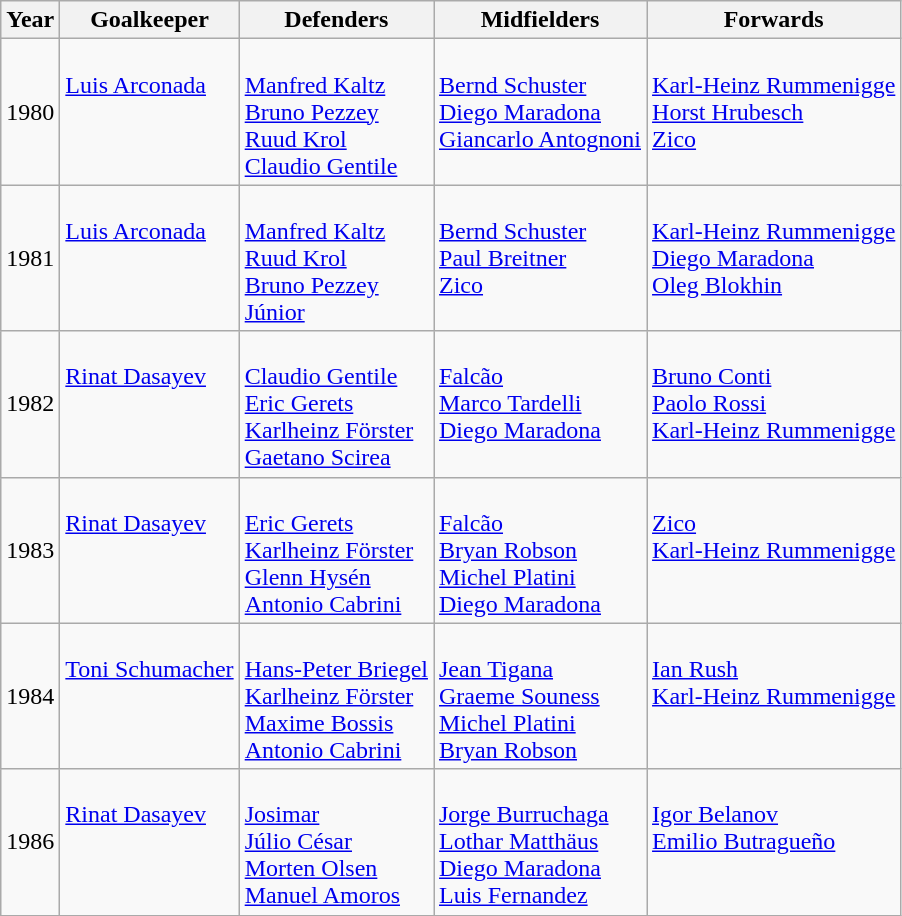<table class="wikitable">
<tr>
<th>Year</th>
<th>Goalkeeper</th>
<th>Defenders</th>
<th>Midfielders</th>
<th>Forwards</th>
</tr>
<tr>
<td>1980</td>
<td valign=top><br> <a href='#'>Luis Arconada</a></td>
<td valign=top><br> <a href='#'>Manfred Kaltz</a> <br>
 <a href='#'>Bruno Pezzey</a> <br>
 <a href='#'>Ruud Krol</a> <br>
 <a href='#'>Claudio Gentile</a></td>
<td valign=top><br> <a href='#'>Bernd Schuster</a> <br>
 <a href='#'>Diego Maradona</a> <br>
 <a href='#'>Giancarlo Antognoni</a></td>
<td valign=top><br> <a href='#'>Karl-Heinz Rummenigge</a> <br>
 <a href='#'>Horst Hrubesch</a> <br>
 <a href='#'>Zico</a></td>
</tr>
<tr>
<td>1981</td>
<td valign=top><br> <a href='#'>Luis Arconada</a></td>
<td valign=top><br> <a href='#'>Manfred Kaltz</a> <br>
 <a href='#'>Ruud Krol</a> <br>
 <a href='#'>Bruno Pezzey</a> <br>
 <a href='#'>Júnior</a></td>
<td valign=top><br> <a href='#'>Bernd Schuster</a> <br>
 <a href='#'>Paul Breitner</a> <br>
 <a href='#'>Zico</a></td>
<td valign=top><br> <a href='#'>Karl-Heinz Rummenigge</a> <br>
 <a href='#'>Diego Maradona</a> <br>
 <a href='#'>Oleg Blokhin</a></td>
</tr>
<tr>
<td>1982</td>
<td valign=top><br> <a href='#'>Rinat Dasayev</a></td>
<td valign=top><br> <a href='#'>Claudio Gentile</a> <br>
 <a href='#'>Eric Gerets</a> <br>
 <a href='#'>Karlheinz Förster</a> <br>
 <a href='#'>Gaetano Scirea</a></td>
<td valign=top><br> <a href='#'>Falcão</a> <br>
 <a href='#'>Marco Tardelli</a> <br>
 <a href='#'>Diego Maradona</a></td>
<td valign=top><br> <a href='#'>Bruno Conti</a> <br>
 <a href='#'>Paolo Rossi</a> <br>
 <a href='#'>Karl-Heinz Rummenigge</a></td>
</tr>
<tr>
<td>1983</td>
<td valign=top><br> <a href='#'>Rinat Dasayev</a></td>
<td valign=top><br> <a href='#'>Eric Gerets</a> <br>
 <a href='#'>Karlheinz Förster</a> <br> <a href='#'>Glenn Hysén</a> <br>
 <a href='#'>Antonio Cabrini</a></td>
<td valign=top><br> <a href='#'>Falcão</a> <br>
 <a href='#'>Bryan Robson</a> <br>
 <a href='#'>Michel Platini</a> <br>
 <a href='#'>Diego Maradona</a></td>
<td valign=top><br> <a href='#'>Zico</a> <br>
 <a href='#'>Karl-Heinz Rummenigge</a></td>
</tr>
<tr>
<td>1984</td>
<td valign=top><br> <a href='#'>Toni Schumacher</a></td>
<td valign=top><br> <a href='#'>Hans-Peter Briegel</a> <br>
 <a href='#'>Karlheinz Förster</a> <br> <a href='#'>Maxime Bossis</a> <br>
 <a href='#'>Antonio Cabrini</a></td>
<td valign=top><br> <a href='#'>Jean Tigana</a> <br>
 <a href='#'>Graeme Souness</a> <br>
 <a href='#'>Michel Platini</a> <br>
 <a href='#'>Bryan Robson</a></td>
<td valign=top><br> <a href='#'>Ian Rush</a> <br>
 <a href='#'>Karl-Heinz Rummenigge</a></td>
</tr>
<tr>
<td>1986</td>
<td valign=top><br> <a href='#'>Rinat Dasayev</a></td>
<td valign=top><br> <a href='#'>Josimar</a> <br>
 <a href='#'>Júlio César</a> <br>
 <a href='#'>Morten Olsen</a> <br>
 <a href='#'>Manuel Amoros</a></td>
<td valign=top><br> <a href='#'>Jorge Burruchaga</a> <br>
 <a href='#'>Lothar Matthäus</a> <br>
 <a href='#'>Diego Maradona</a> <br>
 <a href='#'>Luis Fernandez</a></td>
<td valign=top><br> <a href='#'>Igor Belanov</a> <br>
 <a href='#'>Emilio Butragueño</a></td>
</tr>
</table>
